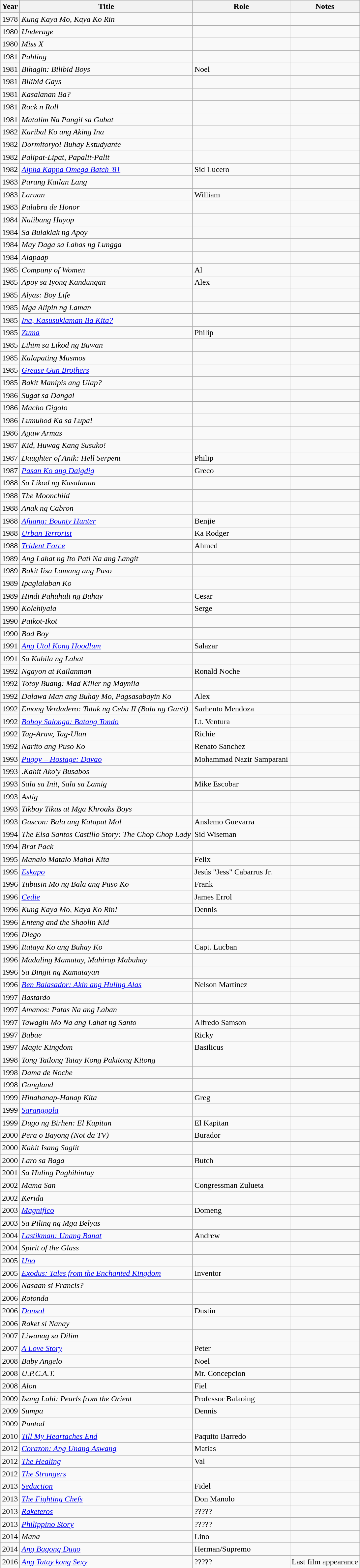<table class="wikitable sortable">
<tr>
<th>Year</th>
<th>Title</th>
<th>Role</th>
<th>Notes</th>
</tr>
<tr>
<td>1978</td>
<td><em>Kung Kaya Mo, Kaya Ko Rin</em></td>
<td></td>
<td></td>
</tr>
<tr>
<td>1980</td>
<td><em>Underage</em></td>
<td></td>
<td></td>
</tr>
<tr>
<td>1980</td>
<td><em>Miss X</em></td>
<td></td>
<td></td>
</tr>
<tr>
<td>1981</td>
<td><em>Pabling</em></td>
<td></td>
<td></td>
</tr>
<tr>
<td>1981</td>
<td><em>Bihagin: Bilibid Boys</em></td>
<td>Noel</td>
<td></td>
</tr>
<tr>
<td>1981</td>
<td><em>Bilibid Gays</em></td>
<td></td>
<td></td>
</tr>
<tr>
<td>1981</td>
<td><em>Kasalanan Ba?</em></td>
<td></td>
<td></td>
</tr>
<tr>
<td>1981</td>
<td><em>Rock n Roll</em></td>
<td></td>
<td></td>
</tr>
<tr>
<td>1981</td>
<td><em>Matalim Na Pangil sa Gubat</em></td>
<td></td>
<td></td>
</tr>
<tr>
<td>1982</td>
<td><em>Karibal Ko ang Aking Ina</em></td>
<td></td>
<td></td>
</tr>
<tr>
<td>1982</td>
<td><em>Dormitoryo! Buhay Estudyante</em></td>
<td></td>
<td></td>
</tr>
<tr>
<td>1982</td>
<td><em>Palipat-Lipat, Papalit-Palit</em></td>
<td></td>
<td></td>
</tr>
<tr>
<td>1982</td>
<td><em><a href='#'>Alpha Kappa Omega Batch '81</a></em></td>
<td>Sid Lucero</td>
<td></td>
</tr>
<tr>
<td>1983</td>
<td><em>Parang Kailan Lang</em></td>
<td></td>
<td></td>
</tr>
<tr>
<td>1983</td>
<td><em>Laruan</em></td>
<td>William</td>
<td></td>
</tr>
<tr>
<td>1983</td>
<td><em>Palabra de Honor</em></td>
<td></td>
<td></td>
</tr>
<tr>
<td>1984</td>
<td><em>Naiibang Hayop</em></td>
<td></td>
<td></td>
</tr>
<tr>
<td>1984</td>
<td><em>Sa Bulaklak ng Apoy</em></td>
<td></td>
<td></td>
</tr>
<tr>
<td>1984</td>
<td><em>May Daga sa Labas ng Lungga</em></td>
<td></td>
<td></td>
</tr>
<tr>
<td>1984</td>
<td><em>Alapaap</em></td>
<td></td>
<td></td>
</tr>
<tr>
<td>1985</td>
<td><em>Company of Women</em></td>
<td>Al</td>
<td></td>
</tr>
<tr>
<td>1985</td>
<td><em>Apoy sa Iyong Kandungan</em></td>
<td>Alex</td>
<td></td>
</tr>
<tr>
<td>1985</td>
<td><em>Alyas: Boy Life</em></td>
<td></td>
<td></td>
</tr>
<tr>
<td>1985</td>
<td><em>Mga Alipin ng Laman</em></td>
<td></td>
<td></td>
</tr>
<tr>
<td>1985</td>
<td><em><a href='#'>Ina, Kasusuklaman Ba Kita?</a></em></td>
<td></td>
<td></td>
</tr>
<tr>
<td>1985</td>
<td><em><a href='#'>Zuma</a></em></td>
<td>Philip</td>
<td></td>
</tr>
<tr>
<td>1985</td>
<td><em>Lihim sa Likod ng Buwan</em></td>
<td></td>
<td></td>
</tr>
<tr>
<td>1985</td>
<td><em>Kalapating Musmos</em></td>
<td></td>
<td></td>
</tr>
<tr>
<td>1985</td>
<td><em><a href='#'>Grease Gun Brothers</a></em></td>
<td></td>
<td></td>
</tr>
<tr>
<td>1985</td>
<td><em>Bakit Manipis ang Ulap?</em></td>
<td></td>
<td></td>
</tr>
<tr>
<td>1986</td>
<td><em>Sugat sa Dangal</em></td>
<td></td>
<td></td>
</tr>
<tr>
<td>1986</td>
<td><em>Macho Gigolo</em></td>
<td></td>
<td></td>
</tr>
<tr>
<td>1986</td>
<td><em>Lumuhod Ka sa Lupa!</em></td>
<td></td>
<td></td>
</tr>
<tr>
<td>1986</td>
<td><em>Agaw Armas</em></td>
<td></td>
<td></td>
</tr>
<tr>
<td>1987</td>
<td><em>Kid, Huwag Kang Susuko!</em></td>
<td></td>
<td></td>
</tr>
<tr>
<td>1987</td>
<td><em>Daughter of Anik: Hell Serpent</em></td>
<td>Philip</td>
<td></td>
</tr>
<tr>
<td>1987</td>
<td><em><a href='#'>Pasan Ko ang Daigdig</a></em></td>
<td>Greco</td>
<td></td>
</tr>
<tr>
<td>1988</td>
<td><em>Sa Likod ng Kasalanan</em></td>
<td></td>
<td></td>
</tr>
<tr>
<td>1988</td>
<td><em>The Moonchild</em></td>
<td></td>
<td></td>
</tr>
<tr>
<td>1988</td>
<td><em>Anak ng Cabron</em></td>
<td></td>
<td></td>
</tr>
<tr>
<td>1988</td>
<td><em><a href='#'>Afuang: Bounty Hunter</a></em></td>
<td>Benjie</td>
<td></td>
</tr>
<tr>
<td>1988</td>
<td><em><a href='#'>Urban Terrorist</a></em></td>
<td>Ka Rodger</td>
<td></td>
</tr>
<tr>
<td>1988</td>
<td><em><a href='#'>Trident Force</a></em></td>
<td>Ahmed</td>
<td></td>
</tr>
<tr>
<td>1989</td>
<td><em>Ang Lahat ng Ito Pati Na ang Langit</em></td>
<td></td>
<td></td>
</tr>
<tr>
<td>1989</td>
<td><em>Bakit Iisa Lamang ang Puso</em></td>
<td></td>
<td></td>
</tr>
<tr>
<td>1989</td>
<td><em>Ipaglalaban Ko</em></td>
<td></td>
<td></td>
</tr>
<tr>
<td>1989</td>
<td><em>Hindi Pahuhuli ng Buhay</em></td>
<td>Cesar</td>
<td></td>
</tr>
<tr>
<td>1990</td>
<td><em>Kolehiyala</em></td>
<td>Serge</td>
<td></td>
</tr>
<tr>
<td>1990</td>
<td><em>Paikot-Ikot</em></td>
<td></td>
<td></td>
</tr>
<tr>
<td>1990</td>
<td><em>Bad Boy</em></td>
<td></td>
<td></td>
</tr>
<tr>
<td>1991</td>
<td><em><a href='#'>Ang Utol Kong Hoodlum</a></em></td>
<td>Salazar</td>
<td></td>
</tr>
<tr>
<td>1991</td>
<td><em>Sa Kabila ng Lahat</em></td>
<td></td>
<td></td>
</tr>
<tr>
<td>1992</td>
<td><em>Ngayon at Kailanman</em></td>
<td>Ronald Noche</td>
<td></td>
</tr>
<tr>
<td>1992</td>
<td><em>Totoy Buang: Mad Killer ng Maynila</em></td>
<td></td>
<td></td>
</tr>
<tr>
<td>1992</td>
<td><em>Dalawa Man ang Buhay Mo, Pagsasabayin Ko</em></td>
<td>Alex</td>
<td></td>
</tr>
<tr>
<td>1992</td>
<td><em>Emong Verdadero: Tatak ng Cebu II (Bala ng Ganti)</em></td>
<td>Sarhento Mendoza</td>
<td></td>
</tr>
<tr>
<td>1992</td>
<td><em><a href='#'>Boboy Salonga: Batang Tondo</a></em></td>
<td>Lt. Ventura</td>
<td></td>
</tr>
<tr>
<td>1992</td>
<td><em>Tag-Araw, Tag-Ulan</em></td>
<td>Richie</td>
<td></td>
</tr>
<tr>
<td>1992</td>
<td><em>Narito ang Puso Ko</em></td>
<td>Renato Sanchez</td>
<td></td>
</tr>
<tr>
<td>1993</td>
<td><em><a href='#'>Pugoy – Hostage: Davao</a></em></td>
<td>Mohammad Nazir Samparani</td>
<td></td>
</tr>
<tr>
<td>1993</td>
<td>.<em>Kahit Ako'y Busabos</em></td>
<td></td>
<td></td>
</tr>
<tr>
<td>1993</td>
<td><em>Sala sa Init, Sala sa Lamig</em></td>
<td>Mike Escobar</td>
<td></td>
</tr>
<tr>
<td>1993</td>
<td><em>Astig</em></td>
<td></td>
<td></td>
</tr>
<tr>
<td>1993</td>
<td><em>Tikboy Tikas at Mga Khroaks Boys</em></td>
<td></td>
<td></td>
</tr>
<tr>
<td>1993</td>
<td><em>Gascon: Bala ang Katapat Mo!</em></td>
<td>Anslemo Guevarra</td>
<td></td>
</tr>
<tr>
<td>1994</td>
<td><em>The Elsa Santos Castillo Story: The Chop Chop Lady</em></td>
<td>Sid Wiseman</td>
<td></td>
</tr>
<tr>
<td>1994</td>
<td><em>Brat Pack</em></td>
<td></td>
<td></td>
</tr>
<tr>
<td>1995</td>
<td><em>Manalo Matalo Mahal Kita</em></td>
<td>Felix</td>
<td></td>
</tr>
<tr>
<td>1995</td>
<td><em><a href='#'>Eskapo</a></em></td>
<td>Jesús "Jess" Cabarrus Jr.</td>
<td></td>
</tr>
<tr>
<td>1996</td>
<td><em>Tubusin Mo ng Bala ang Puso Ko</em></td>
<td>Frank</td>
<td></td>
</tr>
<tr>
<td>1996</td>
<td><em><a href='#'>Cedie</a></em></td>
<td>James Errol</td>
<td></td>
</tr>
<tr>
<td>1996</td>
<td><em>Kung Kaya Mo, Kaya Ko Rin!</em></td>
<td>Dennis</td>
<td></td>
</tr>
<tr>
<td>1996</td>
<td><em>Enteng and the Shaolin Kid</em></td>
<td></td>
<td></td>
</tr>
<tr>
<td>1996</td>
<td><em>Diego</em></td>
<td></td>
<td></td>
</tr>
<tr>
<td>1996</td>
<td><em>Itataya Ko ang Buhay Ko</em></td>
<td>Capt. Lucban</td>
<td></td>
</tr>
<tr>
<td>1996</td>
<td><em>Madaling Mamatay, Mahirap Mabuhay</em></td>
<td></td>
<td></td>
</tr>
<tr>
<td>1996</td>
<td><em>Sa Bingit ng Kamatayan</em></td>
<td></td>
<td></td>
</tr>
<tr>
<td>1996</td>
<td><em><a href='#'>Ben Balasador: Akin ang Huling Alas</a></em></td>
<td>Nelson Martinez</td>
<td></td>
</tr>
<tr>
<td>1997</td>
<td><em>Bastardo</em></td>
<td></td>
<td></td>
</tr>
<tr>
<td>1997</td>
<td><em>Amanos: Patas Na ang Laban</em></td>
<td></td>
<td></td>
</tr>
<tr>
<td>1997</td>
<td><em>Tawagin Mo Na ang Lahat ng Santo</em></td>
<td>Alfredo Samson</td>
<td></td>
</tr>
<tr>
<td>1997</td>
<td><em>Babae</em></td>
<td>Ricky</td>
<td></td>
</tr>
<tr>
<td>1997</td>
<td><em>Magic Kingdom</em></td>
<td>Basilicus</td>
<td></td>
</tr>
<tr>
<td>1998</td>
<td><em>Tong Tatlong Tatay Kong Pakitong Kitong</em></td>
<td></td>
<td></td>
</tr>
<tr>
<td>1998</td>
<td><em>Dama de Noche</em></td>
<td></td>
<td></td>
</tr>
<tr>
<td>1998</td>
<td><em>Gangland</em></td>
<td></td>
<td></td>
</tr>
<tr>
<td>1999</td>
<td><em>Hinahanap-Hanap Kita</em></td>
<td>Greg</td>
<td></td>
</tr>
<tr>
<td>1999</td>
<td><em><a href='#'>Saranggola</a></em></td>
<td></td>
<td></td>
</tr>
<tr>
<td>1999</td>
<td><em>Dugo ng Birhen: El Kapitan</em></td>
<td>El Kapitan</td>
<td></td>
</tr>
<tr>
<td>2000</td>
<td><em>Pera o Bayong (Not da TV)</em></td>
<td>Burador</td>
<td></td>
</tr>
<tr>
<td>2000</td>
<td><em>Kahit Isang Saglit</em></td>
<td></td>
<td></td>
</tr>
<tr>
<td>2000</td>
<td><em>Laro sa Baga</em></td>
<td>Butch</td>
<td></td>
</tr>
<tr>
<td>2001</td>
<td><em>Sa Huling Paghihintay</em></td>
<td></td>
<td></td>
</tr>
<tr>
<td>2002</td>
<td><em>Mama San</em></td>
<td>Congressman Zulueta</td>
<td></td>
</tr>
<tr>
<td>2002</td>
<td><em>Kerida</em></td>
<td></td>
<td></td>
</tr>
<tr>
<td>2003</td>
<td><em><a href='#'>Magnifico</a></em></td>
<td>Domeng</td>
<td></td>
</tr>
<tr>
<td>2003</td>
<td><em>Sa Piling ng Mga Belyas</em></td>
<td></td>
<td></td>
</tr>
<tr>
<td>2004</td>
<td><em><a href='#'>Lastikman: Unang Banat</a></em></td>
<td>Andrew</td>
<td></td>
</tr>
<tr>
<td>2004</td>
<td><em>Spirit of the Glass</em></td>
<td></td>
<td></td>
</tr>
<tr>
<td>2005</td>
<td><em><a href='#'>Uno</a></em></td>
<td></td>
<td></td>
</tr>
<tr>
<td>2005</td>
<td><em><a href='#'>Exodus: Tales from the Enchanted Kingdom</a></em></td>
<td>Inventor</td>
<td></td>
</tr>
<tr>
<td>2006</td>
<td><em>Nasaan si Francis?</em></td>
<td></td>
<td></td>
</tr>
<tr>
<td>2006</td>
<td><em>Rotonda</em></td>
<td></td>
<td></td>
</tr>
<tr>
<td>2006</td>
<td><em><a href='#'>Donsol</a></em></td>
<td>Dustin</td>
<td></td>
</tr>
<tr>
<td>2006</td>
<td><em>Raket si Nanay</em></td>
<td></td>
<td></td>
</tr>
<tr>
<td>2007</td>
<td><em>Liwanag sa Dilim</em></td>
<td></td>
<td></td>
</tr>
<tr>
<td>2007</td>
<td><em><a href='#'>A Love Story</a></em></td>
<td>Peter</td>
<td></td>
</tr>
<tr>
<td>2008</td>
<td><em>Baby Angelo</em></td>
<td>Noel</td>
<td></td>
</tr>
<tr>
<td>2008</td>
<td><em>U.P.C.A.T.</em></td>
<td>Mr. Concepcion</td>
<td></td>
</tr>
<tr>
<td>2008</td>
<td><em>Alon</em></td>
<td>Fiel</td>
<td></td>
</tr>
<tr>
<td>2009</td>
<td><em>Isang Lahi: Pearls from the Orient</em></td>
<td>Professor Balaoing</td>
<td></td>
</tr>
<tr>
<td>2009</td>
<td><em>Sumpa</em></td>
<td>Dennis</td>
<td></td>
</tr>
<tr>
<td>2009</td>
<td><em>Puntod</em></td>
<td></td>
<td></td>
</tr>
<tr>
<td>2010</td>
<td><em><a href='#'>Till My Heartaches End</a></em></td>
<td>Paquito Barredo</td>
<td></td>
</tr>
<tr>
<td>2012</td>
<td><em><a href='#'>Corazon: Ang Unang Aswang</a></em></td>
<td>Matias</td>
<td></td>
</tr>
<tr>
<td>2012</td>
<td><em><a href='#'>The Healing</a></em></td>
<td>Val</td>
<td></td>
</tr>
<tr>
<td>2012</td>
<td><em><a href='#'>The Strangers</a></em></td>
<td></td>
<td></td>
</tr>
<tr>
<td>2013</td>
<td><em><a href='#'>Seduction</a></em></td>
<td>Fidel</td>
<td></td>
</tr>
<tr>
<td>2013</td>
<td><em><a href='#'>The Fighting Chefs</a></em></td>
<td>Don Manolo</td>
<td></td>
</tr>
<tr>
<td>2013</td>
<td><em><a href='#'>Raketeros</a></em></td>
<td>?????</td>
<td></td>
</tr>
<tr>
<td>2013</td>
<td><em><a href='#'>Philippino Story</a></em></td>
<td>?????</td>
<td></td>
</tr>
<tr>
<td>2014</td>
<td><em>Mana</em></td>
<td>Lino</td>
<td></td>
</tr>
<tr>
<td>2014</td>
<td><em><a href='#'>Ang Bagong Dugo</a></em></td>
<td>Herman/Supremo</td>
<td></td>
</tr>
<tr>
<td>2016</td>
<td><em><a href='#'>Ang Tatay kong Sexy</a></em></td>
<td>?????</td>
<td>Last film appearance</td>
</tr>
</table>
